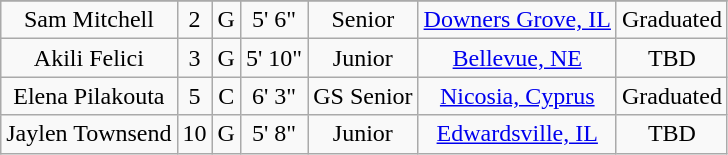<table class="wikitable sortable" style="text-align: center">
<tr align=center>
</tr>
<tr>
<td>Sam Mitchell</td>
<td>2</td>
<td>G</td>
<td>5' 6"</td>
<td>Senior</td>
<td><a href='#'>Downers Grove, IL</a></td>
<td>Graduated</td>
</tr>
<tr>
<td>Akili Felici</td>
<td>3</td>
<td>G</td>
<td>5' 10"</td>
<td> Junior</td>
<td><a href='#'>Bellevue, NE</a></td>
<td>TBD</td>
</tr>
<tr>
<td>Elena Pilakouta</td>
<td>5</td>
<td>C</td>
<td>6' 3"</td>
<td>GS Senior</td>
<td><a href='#'>Nicosia, Cyprus</a></td>
<td>Graduated</td>
</tr>
<tr>
<td>Jaylen Townsend</td>
<td>10</td>
<td>G</td>
<td>5' 8"</td>
<td>Junior</td>
<td><a href='#'>Edwardsville, IL</a></td>
<td>TBD</td>
</tr>
</table>
